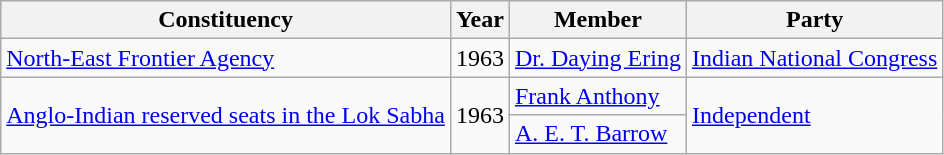<table class="wikitable sortable">
<tr>
<th>Constituency</th>
<th>Year</th>
<th>Member</th>
<th>Party</th>
</tr>
<tr>
<td><a href='#'>North-East Frontier Agency</a></td>
<td>1963</td>
<td><a href='#'>Dr. Daying Ering</a></td>
<td><a href='#'>Indian National Congress</a></td>
</tr>
<tr>
<td rowspan="2"><a href='#'>Anglo-Indian reserved seats in the Lok Sabha</a></td>
<td rowspan="2">1963</td>
<td><a href='#'>Frank Anthony</a></td>
<td rowspan="2"><a href='#'>Independent</a></td>
</tr>
<tr>
<td><a href='#'>A. E. T. Barrow</a></td>
</tr>
</table>
